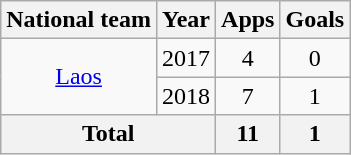<table class="wikitable" style="text-align:center">
<tr>
<th>National team</th>
<th>Year</th>
<th>Apps</th>
<th>Goals</th>
</tr>
<tr>
<td rowspan="2"><a href='#'>Laos</a></td>
<td>2017</td>
<td>4</td>
<td>0</td>
</tr>
<tr>
<td>2018</td>
<td>7</td>
<td>1</td>
</tr>
<tr>
<th colspan=2>Total</th>
<th>11</th>
<th>1</th>
</tr>
</table>
